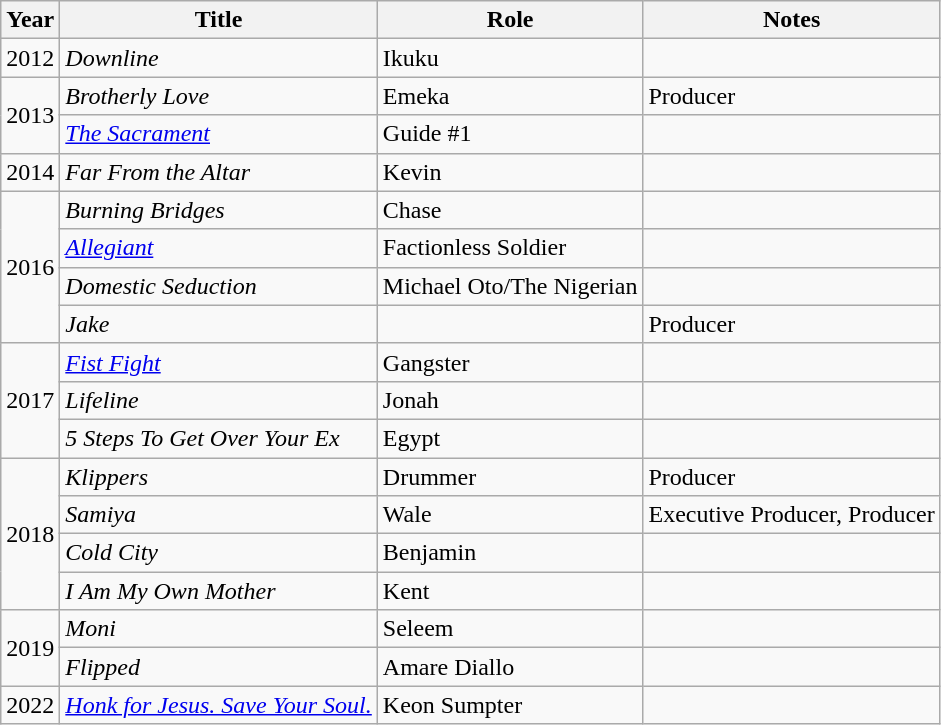<table class="wikitable sortable">
<tr>
<th>Year</th>
<th>Title</th>
<th>Role</th>
<th class="unsortable">Notes</th>
</tr>
<tr>
<td>2012</td>
<td><em>Downline</em></td>
<td>Ikuku</td>
<td></td>
</tr>
<tr>
<td rowspan=2>2013</td>
<td><em>Brotherly Love</em></td>
<td>Emeka</td>
<td>Producer</td>
</tr>
<tr>
<td><em><a href='#'>The Sacrament</a></em></td>
<td>Guide #1</td>
<td></td>
</tr>
<tr>
<td>2014</td>
<td><em>Far From the Altar</em></td>
<td>Kevin</td>
<td></td>
</tr>
<tr>
<td rowspan=4>2016</td>
<td><em>Burning Bridges</em></td>
<td>Chase</td>
<td></td>
</tr>
<tr>
<td><em><a href='#'>Allegiant</a></em></td>
<td>Factionless Soldier</td>
<td></td>
</tr>
<tr>
<td><em>Domestic Seduction</em></td>
<td>Michael Oto/The Nigerian</td>
<td></td>
</tr>
<tr>
<td><em>Jake</em></td>
<td></td>
<td>Producer</td>
</tr>
<tr>
<td rowspan=3>2017</td>
<td><em><a href='#'>Fist Fight</a></em></td>
<td>Gangster</td>
<td></td>
</tr>
<tr>
<td><em>Lifeline</em></td>
<td>Jonah</td>
<td></td>
</tr>
<tr>
<td><em>5 Steps To Get Over Your Ex</em></td>
<td>Egypt</td>
<td></td>
</tr>
<tr>
<td rowspan=4>2018</td>
<td><em>Klippers</em></td>
<td>Drummer</td>
<td>Producer</td>
</tr>
<tr>
<td><em>Samiya</em></td>
<td>Wale</td>
<td>Executive Producer, Producer</td>
</tr>
<tr>
<td><em>Cold City</em></td>
<td>Benjamin</td>
<td></td>
</tr>
<tr>
<td><em>I Am My Own Mother</em></td>
<td>Kent</td>
<td></td>
</tr>
<tr>
<td rowspan=2>2019</td>
<td><em>Moni</em></td>
<td>Seleem</td>
<td></td>
</tr>
<tr>
<td><em>Flipped</em></td>
<td>Amare Diallo</td>
<td></td>
</tr>
<tr>
<td>2022</td>
<td><em><a href='#'>Honk for Jesus. Save Your Soul.</a></em></td>
<td>Keon Sumpter</td>
<td></td>
</tr>
</table>
